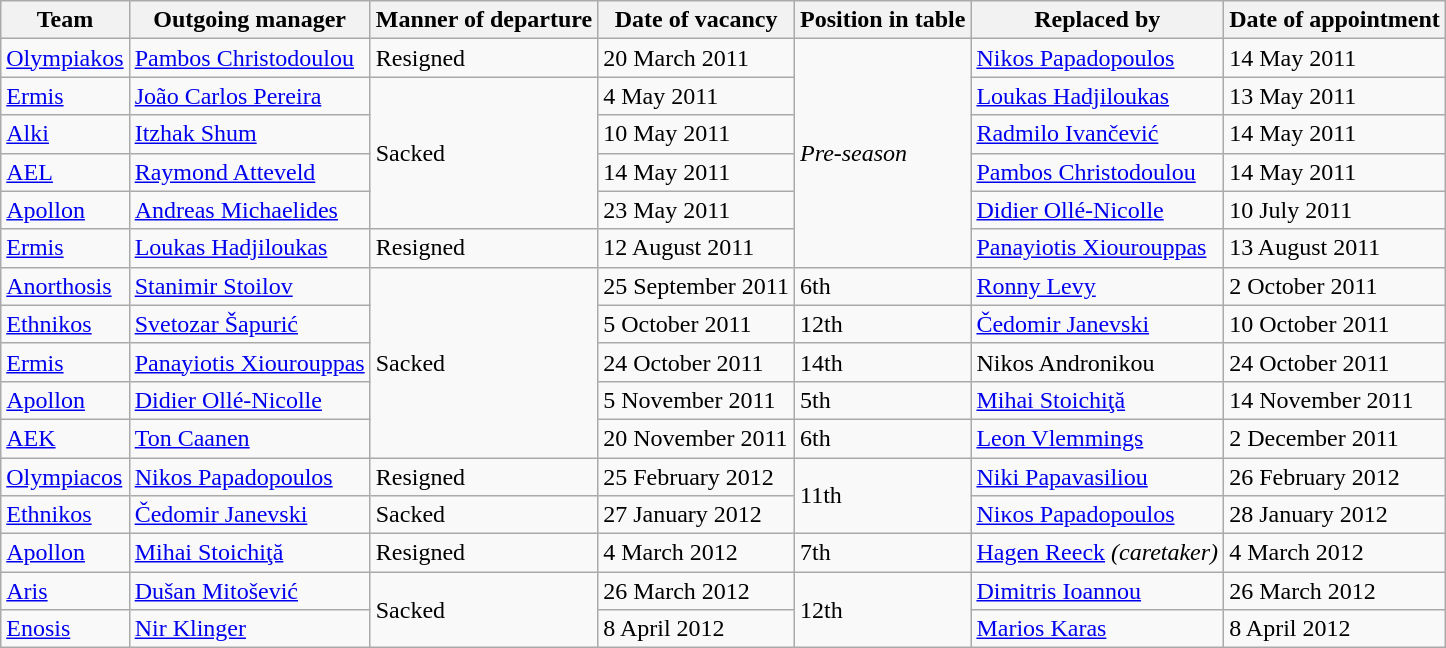<table class="wikitable">
<tr>
<th>Team</th>
<th>Outgoing manager</th>
<th>Manner of departure</th>
<th>Date of vacancy</th>
<th>Position in table</th>
<th>Replaced by</th>
<th>Date of appointment</th>
</tr>
<tr>
<td><a href='#'>Olympiakos</a></td>
<td> <a href='#'>Pambos Christodoulou</a></td>
<td>Resigned</td>
<td>20 March 2011</td>
<td rowspan="6"><em>Pre-season</em></td>
<td> <a href='#'>Nikos Papadopoulos</a></td>
<td>14 May 2011</td>
</tr>
<tr>
<td><a href='#'>Ermis</a></td>
<td> <a href='#'>João Carlos Pereira</a></td>
<td rowspan="4">Sacked</td>
<td>4 May 2011</td>
<td> <a href='#'>Loukas Hadjiloukas</a></td>
<td>13 May 2011</td>
</tr>
<tr>
<td><a href='#'>Alki</a></td>
<td> <a href='#'>Itzhak Shum</a></td>
<td>10 May 2011</td>
<td> <a href='#'>Radmilo Ivančević</a></td>
<td>14 May 2011</td>
</tr>
<tr>
<td><a href='#'>AEL</a></td>
<td> <a href='#'>Raymond Atteveld</a></td>
<td>14 May 2011</td>
<td> <a href='#'>Pambos Christodoulou</a></td>
<td>14 May 2011</td>
</tr>
<tr>
<td><a href='#'>Apollon</a></td>
<td> <a href='#'>Andreas Michaelides</a></td>
<td>23 May 2011</td>
<td> <a href='#'>Didier Ollé-Nicolle</a></td>
<td>10 July 2011</td>
</tr>
<tr>
<td><a href='#'>Ermis</a></td>
<td> <a href='#'>Loukas Hadjiloukas</a></td>
<td>Resigned</td>
<td>12 August 2011</td>
<td> <a href='#'>Panayiotis Xiourouppas</a></td>
<td>13 August 2011</td>
</tr>
<tr>
<td><a href='#'>Anorthosis</a></td>
<td> <a href='#'>Stanimir Stoilov</a></td>
<td rowspan="5">Sacked</td>
<td>25 September 2011</td>
<td>6th</td>
<td> <a href='#'>Ronny Levy</a></td>
<td>2 October 2011</td>
</tr>
<tr>
<td><a href='#'>Ethnikos</a></td>
<td> <a href='#'>Svetozar Šapurić</a></td>
<td>5 October 2011</td>
<td>12th</td>
<td> <a href='#'>Čedomir Janevski</a></td>
<td>10 October 2011</td>
</tr>
<tr>
<td><a href='#'>Ermis</a></td>
<td> <a href='#'>Panayiotis Xiourouppas</a></td>
<td>24 October 2011</td>
<td>14th</td>
<td> Nikos Andronikou</td>
<td>24 October 2011</td>
</tr>
<tr>
<td><a href='#'>Apollon</a></td>
<td> <a href='#'>Didier Ollé-Nicolle</a></td>
<td>5 November 2011</td>
<td>5th</td>
<td> <a href='#'>Mihai Stoichiţă</a></td>
<td>14 November 2011</td>
</tr>
<tr>
<td><a href='#'>AEK</a></td>
<td> <a href='#'>Ton Caanen</a></td>
<td>20 November 2011</td>
<td>6th</td>
<td> <a href='#'>Leon Vlemmings</a></td>
<td>2 December 2011</td>
</tr>
<tr>
<td><a href='#'>Olympiacos</a></td>
<td> <a href='#'>Nikos Papadopoulos</a></td>
<td>Resigned</td>
<td>25 February 2012</td>
<td rowspan="2">11th</td>
<td> <a href='#'>Niki Papavasiliou</a></td>
<td>26 February 2012</td>
</tr>
<tr>
<td><a href='#'>Ethnikos</a></td>
<td> <a href='#'>Čedomir Janevski</a></td>
<td>Sacked</td>
<td>27 January 2012</td>
<td> <a href='#'>Niκos Papadopoulos</a></td>
<td>28 January 2012</td>
</tr>
<tr>
<td><a href='#'>Apollon</a></td>
<td> <a href='#'>Mihai Stoichiţă</a></td>
<td>Resigned</td>
<td>4 March 2012</td>
<td>7th</td>
<td> <a href='#'>Hagen Reeck</a> <em>(caretaker)</em></td>
<td>4 March 2012</td>
</tr>
<tr>
<td><a href='#'>Aris</a></td>
<td> <a href='#'>Dušan Mitošević</a></td>
<td rowspan="2">Sacked</td>
<td>26 March 2012</td>
<td rowspan="2">12th</td>
<td> <a href='#'>Dimitris Ioannou</a></td>
<td>26 March 2012</td>
</tr>
<tr>
<td><a href='#'>Enosis</a></td>
<td> <a href='#'>Nir Klinger</a></td>
<td>8 April 2012</td>
<td> <a href='#'>Marios Karas</a></td>
<td>8 April 2012</td>
</tr>
</table>
